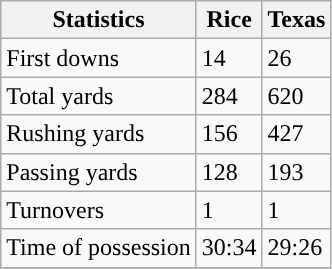<table class="wikitable" style="float: left;">
<tr>
<th>Statistics</th>
<th>Rice</th>
<th>Texas</th>
</tr>
<tr>
<td>First downs</td>
<td>14</td>
<td>26</td>
</tr>
<tr>
<td>Total yards</td>
<td>284</td>
<td>620</td>
</tr>
<tr>
<td>Rushing yards</td>
<td>156</td>
<td>427</td>
</tr>
<tr>
<td>Passing yards</td>
<td>128</td>
<td>193</td>
</tr>
<tr>
<td>Turnovers</td>
<td>1</td>
<td>1</td>
</tr>
<tr>
<td>Time of possession</td>
<td>30:34</td>
<td>29:26</td>
</tr>
<tr>
</tr>
</table>
